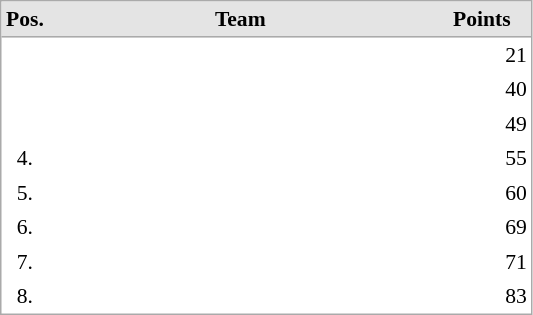<table cellspacing="0" cellpadding="3" style="border:1px solid #AAAAAA;font-size:90%">
<tr bgcolor="#E4E4E4">
<th style="border-bottom:1px solid #AAAAAA" width=10>Pos.</th>
<th style="border-bottom:1px solid #AAAAAA" width=250>Team</th>
<th style="border-bottom:1px solid #AAAAAA" width=60>Points</th>
</tr>
<tr align="center">
<td align="center" valign="top"></td>
<td align="left"></td>
<td align="right">21</td>
</tr>
<tr align="center">
<td align="center" valign="top"></td>
<td align="left"></td>
<td align="right">40</td>
</tr>
<tr align="center">
<td align="center" valign="top"></td>
<td align="left"></td>
<td align="right">49</td>
</tr>
<tr align="center">
<td align="center" valign="top">4.</td>
<td align="left"></td>
<td align="right">55</td>
</tr>
<tr align="center">
<td align="center" valign="top">5.</td>
<td align="left"></td>
<td align="right">60</td>
</tr>
<tr align="center">
<td align="center" valign="top">6.</td>
<td align="left"></td>
<td align="right">69</td>
</tr>
<tr align="center">
<td align="center" valign="top">7.</td>
<td align="left"></td>
<td align="right">71</td>
</tr>
<tr align="center">
<td align="center" valign="top">8.</td>
<td align="left"></td>
<td align="right">83</td>
</tr>
</table>
